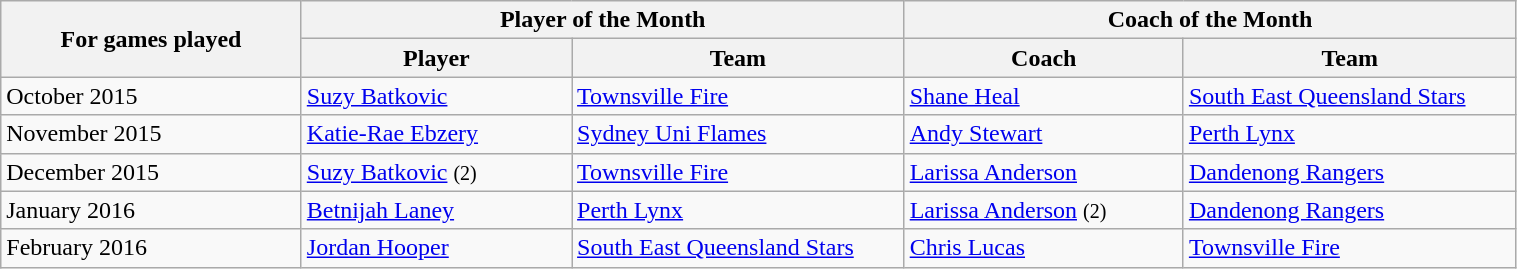<table class="wikitable" style="width: 80% ">
<tr>
<th rowspan=2 width=60>For games played</th>
<th colspan=2 width=120>Player of the Month</th>
<th colspan=2 width=120>Coach of the Month</th>
</tr>
<tr>
<th width=60>Player</th>
<th width=60>Team</th>
<th width=60>Coach</th>
<th width=60>Team</th>
</tr>
<tr>
<td>October 2015</td>
<td><a href='#'>Suzy Batkovic</a></td>
<td><a href='#'>Townsville Fire</a></td>
<td><a href='#'>Shane Heal</a></td>
<td><a href='#'>South East Queensland Stars</a></td>
</tr>
<tr>
<td>November 2015</td>
<td><a href='#'>Katie-Rae Ebzery</a></td>
<td><a href='#'>Sydney Uni Flames</a></td>
<td><a href='#'>Andy Stewart</a></td>
<td><a href='#'>Perth Lynx</a></td>
</tr>
<tr>
<td>December 2015</td>
<td><a href='#'>Suzy Batkovic</a> <small> (2) </small></td>
<td><a href='#'>Townsville Fire</a></td>
<td><a href='#'>Larissa Anderson</a></td>
<td><a href='#'>Dandenong Rangers</a></td>
</tr>
<tr>
<td>January 2016</td>
<td><a href='#'>Betnijah Laney</a></td>
<td><a href='#'>Perth Lynx</a></td>
<td><a href='#'>Larissa Anderson</a> <small> (2) </small></td>
<td><a href='#'>Dandenong Rangers</a></td>
</tr>
<tr>
<td>February 2016</td>
<td><a href='#'>Jordan Hooper</a></td>
<td><a href='#'>South East Queensland Stars</a></td>
<td><a href='#'>Chris Lucas</a></td>
<td><a href='#'>Townsville Fire</a></td>
</tr>
</table>
